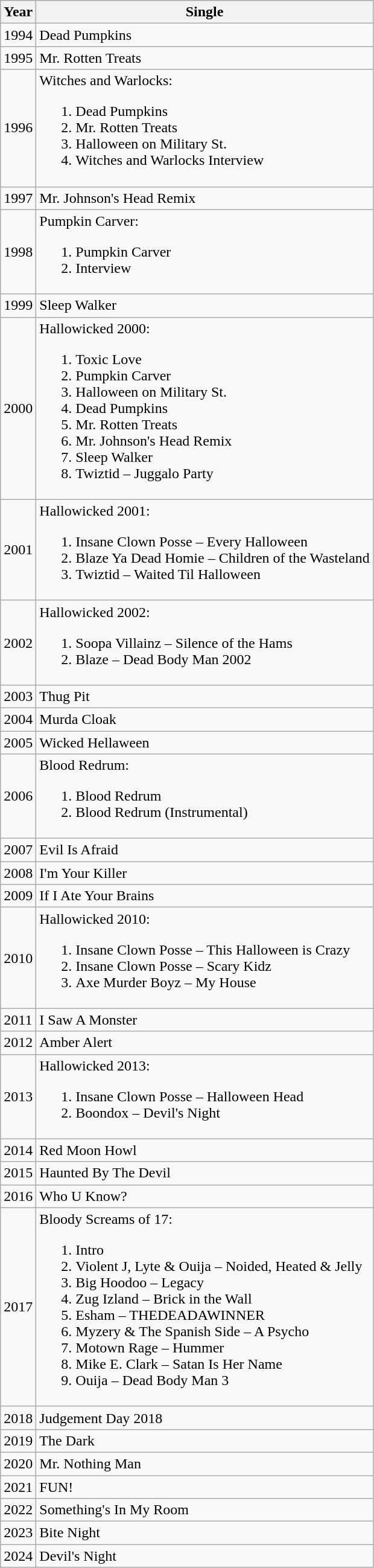<table class="wikitable">
<tr>
<th>Year</th>
<th>Single</th>
</tr>
<tr>
<td>1994</td>
<td>Dead Pumpkins</td>
</tr>
<tr>
<td>1995</td>
<td>Mr. Rotten Treats</td>
</tr>
<tr>
<td>1996</td>
<td>Witches and Warlocks:<br><ol><li>Dead Pumpkins</li><li>Mr. Rotten Treats</li><li>Halloween on Military St.</li><li>Witches and Warlocks Interview</li></ol></td>
</tr>
<tr>
<td>1997</td>
<td>Mr. Johnson's Head Remix</td>
</tr>
<tr>
<td>1998</td>
<td>Pumpkin Carver:<br><ol><li>Pumpkin Carver</li><li>Interview</li></ol></td>
</tr>
<tr>
<td>1999</td>
<td>Sleep Walker</td>
</tr>
<tr>
<td>2000</td>
<td>Hallowicked 2000:<br><ol><li>Toxic Love</li><li>Pumpkin Carver</li><li>Halloween on Military St.</li><li>Dead Pumpkins</li><li>Mr. Rotten Treats</li><li>Mr. Johnson's Head Remix</li><li>Sleep Walker</li><li>Twiztid – Juggalo Party</li></ol></td>
</tr>
<tr>
<td>2001</td>
<td>Hallowicked 2001:<br><ol><li>Insane Clown Posse – Every Halloween</li><li>Blaze Ya Dead Homie – Children of the Wasteland</li><li>Twiztid – Waited Til Halloween</li></ol></td>
</tr>
<tr>
<td>2002</td>
<td>Hallowicked 2002:<br><ol><li>Soopa Villainz – Silence of the Hams</li><li>Blaze – Dead Body Man 2002</li></ol></td>
</tr>
<tr>
<td>2003</td>
<td>Thug Pit</td>
</tr>
<tr>
<td>2004</td>
<td>Murda Cloak</td>
</tr>
<tr>
<td>2005</td>
<td>Wicked Hellaween</td>
</tr>
<tr>
<td>2006</td>
<td>Blood Redrum:<br><ol><li>Blood Redrum</li><li>Blood Redrum (Instrumental)</li></ol></td>
</tr>
<tr>
<td>2007</td>
<td>Evil Is Afraid</td>
</tr>
<tr>
<td>2008</td>
<td>I'm Your Killer</td>
</tr>
<tr>
<td>2009</td>
<td>If I Ate Your Brains</td>
</tr>
<tr>
<td>2010</td>
<td>Hallowicked 2010:<br><ol><li>Insane Clown Posse – This Halloween is Crazy</li><li>Insane Clown Posse – Scary Kidz</li><li>Axe Murder Boyz – My House</li></ol></td>
</tr>
<tr>
<td>2011</td>
<td>I Saw A Monster</td>
</tr>
<tr>
<td>2012</td>
<td>Amber Alert</td>
</tr>
<tr>
<td>2013</td>
<td>Hallowicked 2013:<br><ol><li>Insane Clown Posse – Halloween Head</li><li>Boondox – Devil's Night</li></ol></td>
</tr>
<tr>
<td>2014</td>
<td>Red Moon Howl</td>
</tr>
<tr>
<td>2015</td>
<td>Haunted By The Devil</td>
</tr>
<tr>
<td>2016</td>
<td>Who U Know?</td>
</tr>
<tr>
<td>2017</td>
<td>Bloody Screams of 17:<br><ol><li>Intro</li><li>Violent J, Lyte & Ouija – Noided, Heated & Jelly</li><li>Big Hoodoo – Legacy</li><li>Zug Izland – Brick in the Wall</li><li>Esham – THEDEADAWINNER</li><li>Myzery & The Spanish Side – A Psycho</li><li>Motown Rage – Hummer</li><li>Mike E. Clark – Satan Is Her Name</li><li>Ouija – Dead Body Man 3</li></ol></td>
</tr>
<tr>
<td>2018</td>
<td>Judgement Day 2018</td>
</tr>
<tr>
<td>2019</td>
<td>The Dark</td>
</tr>
<tr>
<td>2020</td>
<td>Mr. Nothing Man</td>
</tr>
<tr>
<td>2021</td>
<td>FUN!</td>
</tr>
<tr>
<td>2022</td>
<td>Something's In My Room</td>
</tr>
<tr>
<td>2023</td>
<td>Bite Night</td>
</tr>
<tr>
<td>2024</td>
<td>Devil's Night</td>
</tr>
</table>
